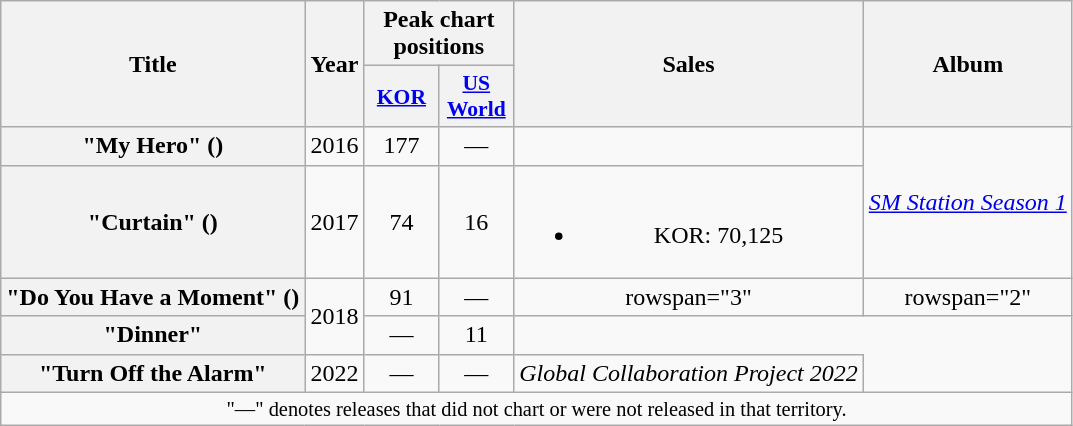<table class="wikitable plainrowheaders" style="text-align:center">
<tr>
<th scope="col" rowspan="2">Title</th>
<th scope="col" rowspan="2">Year</th>
<th scope="col" colspan="2">Peak chart positions</th>
<th scope="col" rowspan="2">Sales<br></th>
<th scope="col" rowspan="2">Album</th>
</tr>
<tr>
<th scope="col" style="width:3em;font-size:90%"><a href='#'>KOR</a><br></th>
<th scope="col" style="width:3em;font-size:90%"><a href='#'>US<br>World</a><br></th>
</tr>
<tr>
<th scope="row">"My Hero" ()<br></th>
<td>2016</td>
<td>177</td>
<td>—</td>
<td></td>
<td rowspan="2"><em><a href='#'>SM Station Season 1</a></em></td>
</tr>
<tr>
<th scope="row">"Curtain" ()<br></th>
<td>2017</td>
<td>74</td>
<td>16</td>
<td><br><ul><li>KOR: 70,125</li></ul></td>
</tr>
<tr>
<th scope="row">"Do You Have a Moment" ()<br></th>
<td rowspan="2">2018</td>
<td>91</td>
<td>—</td>
<td>rowspan="3" </td>
<td>rowspan="2" </td>
</tr>
<tr>
<th scope="row">"Dinner"<br></th>
<td>—</td>
<td>11</td>
</tr>
<tr>
<th scope="row">"Turn Off the Alarm"<br></th>
<td>2022</td>
<td>—</td>
<td>—</td>
<td><em>Global Collaboration Project 2022</em></td>
</tr>
<tr>
<td colspan="6" style="font-size:85%">"—" denotes releases that did not chart or were not released in that territory.</td>
</tr>
</table>
